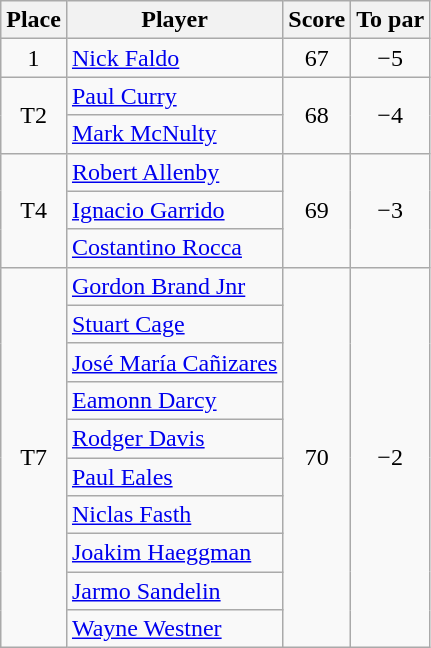<table class="wikitable">
<tr>
<th>Place</th>
<th>Player</th>
<th>Score</th>
<th>To par</th>
</tr>
<tr>
<td align=center>1</td>
<td> <a href='#'>Nick Faldo</a></td>
<td align=center>67</td>
<td align=center>−5</td>
</tr>
<tr>
<td rowspan="2" align=center>T2</td>
<td> <a href='#'>Paul Curry</a></td>
<td rowspan="2" align=center>68</td>
<td rowspan="2" align=center>−4</td>
</tr>
<tr>
<td> <a href='#'>Mark McNulty</a></td>
</tr>
<tr>
<td rowspan="3" align=center>T4</td>
<td> <a href='#'>Robert Allenby</a></td>
<td rowspan="3" align=center>69</td>
<td rowspan="3" align=center>−3</td>
</tr>
<tr>
<td> <a href='#'>Ignacio Garrido</a></td>
</tr>
<tr>
<td> <a href='#'>Costantino Rocca</a></td>
</tr>
<tr>
<td rowspan="10" align=center>T7</td>
<td> <a href='#'>Gordon Brand Jnr</a></td>
<td rowspan="10" align=center>70</td>
<td rowspan="10" align=center>−2</td>
</tr>
<tr>
<td> <a href='#'>Stuart Cage</a></td>
</tr>
<tr>
<td> <a href='#'>José María Cañizares</a></td>
</tr>
<tr>
<td> <a href='#'>Eamonn Darcy</a></td>
</tr>
<tr>
<td> <a href='#'>Rodger Davis</a></td>
</tr>
<tr>
<td> <a href='#'>Paul Eales</a></td>
</tr>
<tr>
<td> <a href='#'>Niclas Fasth</a></td>
</tr>
<tr>
<td> <a href='#'>Joakim Haeggman</a></td>
</tr>
<tr>
<td> <a href='#'>Jarmo Sandelin</a></td>
</tr>
<tr>
<td> <a href='#'>Wayne Westner</a></td>
</tr>
</table>
